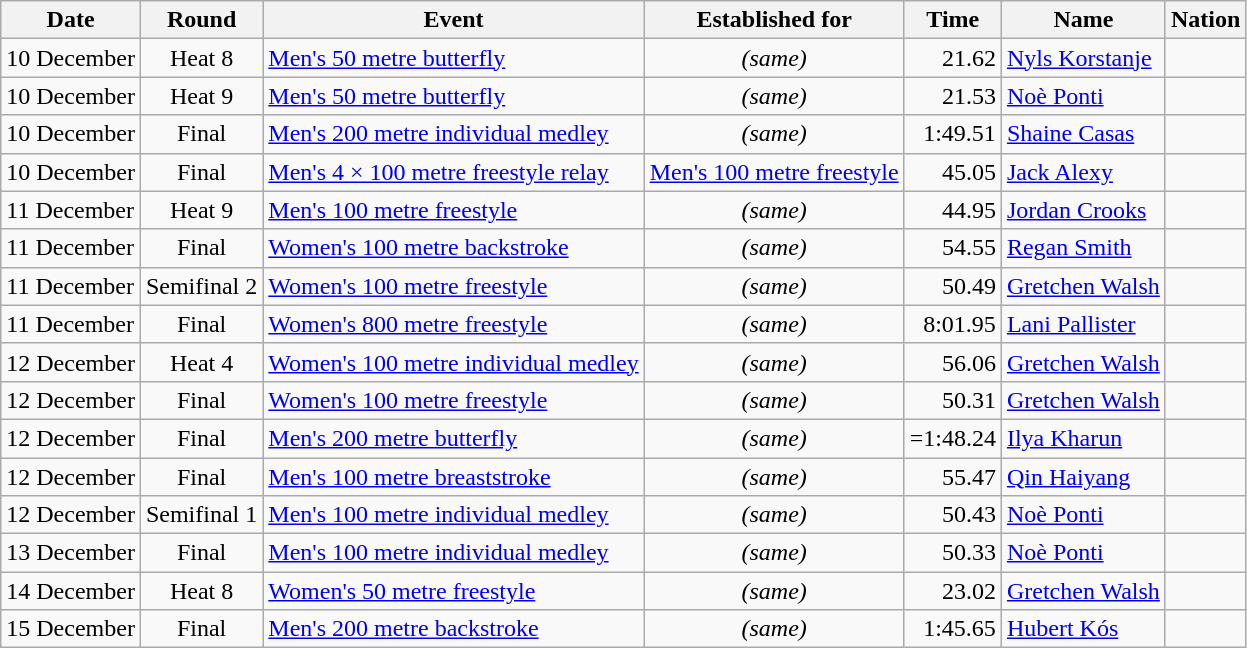<table class="wikitable">
<tr>
<th>Date</th>
<th>Round</th>
<th>Event</th>
<th>Established for</th>
<th>Time</th>
<th>Name</th>
<th>Nation</th>
</tr>
<tr>
<td>10 December</td>
<td style="text-align:center;">Heat 8</td>
<td><a href='#'>Men's 50 metre butterfly</a></td>
<td style="text-align:center;"><em>(same)</em></td>
<td align="right">21.62</td>
<td><a href='#'>Nyls Korstanje</a></td>
<td></td>
</tr>
<tr>
<td>10 December</td>
<td style="text-align:center;">Heat 9</td>
<td><a href='#'>Men's 50 metre butterfly</a></td>
<td style="text-align:center;"><em>(same)</em></td>
<td align="right">21.53</td>
<td><a href='#'>Noè Ponti</a></td>
<td></td>
</tr>
<tr>
<td>10 December</td>
<td style="text-align:center;">Final</td>
<td><a href='#'>Men's 200 metre individual medley</a></td>
<td style="text-align:center;"><em>(same)</em></td>
<td align="right">1:49.51</td>
<td><a href='#'>Shaine Casas</a></td>
<td></td>
</tr>
<tr>
<td>10 December</td>
<td style="text-align:center;">Final</td>
<td><a href='#'>Men's 4 × 100 metre freestyle relay</a></td>
<td style="text-align:center;"><a href='#'>Men's 100 metre freestyle</a></td>
<td align="right">45.05</td>
<td><a href='#'>Jack Alexy</a></td>
<td></td>
</tr>
<tr>
<td>11 December</td>
<td style="text-align:center;">Heat 9</td>
<td><a href='#'>Men's 100 metre freestyle</a></td>
<td style="text-align:center;"><em>(same)</em></td>
<td align="right">44.95</td>
<td><a href='#'>Jordan Crooks</a></td>
<td></td>
</tr>
<tr>
<td>11 December</td>
<td style="text-align:center;">Final</td>
<td><a href='#'>Women's 100 metre backstroke</a></td>
<td style="text-align:center;"><em>(same)</em></td>
<td align="right">54.55</td>
<td><a href='#'>Regan Smith</a></td>
<td></td>
</tr>
<tr>
<td>11 December</td>
<td style="text-align:center;">Semifinal 2</td>
<td><a href='#'>Women's 100 metre freestyle</a></td>
<td style="text-align:center;"><em>(same)</em></td>
<td align="right">50.49</td>
<td><a href='#'>Gretchen Walsh</a></td>
<td></td>
</tr>
<tr>
<td>11 December</td>
<td style="text-align:center;">Final</td>
<td><a href='#'>Women's 800 metre freestyle</a></td>
<td style="text-align:center;"><em>(same)</em></td>
<td align="right">8:01.95</td>
<td><a href='#'>Lani Pallister</a></td>
<td></td>
</tr>
<tr>
<td>12 December</td>
<td style="text-align:center;">Heat 4</td>
<td><a href='#'>Women's 100 metre individual medley</a></td>
<td style="text-align:center;"><em>(same)</em></td>
<td align="right">56.06</td>
<td><a href='#'>Gretchen Walsh</a></td>
<td></td>
</tr>
<tr>
<td>12 December</td>
<td style="text-align:center;">Final</td>
<td><a href='#'>Women's 100 metre freestyle</a></td>
<td style="text-align:center;"><em>(same)</em></td>
<td align="right">50.31</td>
<td><a href='#'>Gretchen Walsh</a></td>
<td></td>
</tr>
<tr>
<td>12 December</td>
<td style="text-align:center;">Final</td>
<td><a href='#'>Men's 200 metre butterfly</a></td>
<td style="text-align:center;"><em>(same)</em></td>
<td align="right">=1:48.24</td>
<td><a href='#'>Ilya Kharun</a></td>
<td></td>
</tr>
<tr>
<td>12 December</td>
<td style="text-align:center;">Final</td>
<td><a href='#'> Men's 100 metre breaststroke</a></td>
<td style="text-align:center;"><em>(same)</em></td>
<td align="right">55.47</td>
<td><a href='#'>Qin Haiyang</a></td>
<td></td>
</tr>
<tr>
<td>12 December</td>
<td style="text-align:center;">Semifinal 1</td>
<td><a href='#'>Men's 100 metre individual medley</a></td>
<td style="text-align:center;"><em>(same)</em></td>
<td align="right">50.43</td>
<td><a href='#'>Noè Ponti</a></td>
<td></td>
</tr>
<tr>
<td>13 December</td>
<td style="text-align:center;">Final</td>
<td><a href='#'>Men's 100 metre individual medley</a></td>
<td style="text-align:center;"><em>(same)</em></td>
<td align="right">50.33</td>
<td><a href='#'>Noè Ponti</a></td>
<td></td>
</tr>
<tr>
<td>14 December</td>
<td style="text-align:center;">Heat 8</td>
<td><a href='#'>Women's 50 metre freestyle</a></td>
<td style="text-align:center;"><em>(same)</em></td>
<td align="right">23.02</td>
<td><a href='#'>Gretchen Walsh</a></td>
<td></td>
</tr>
<tr>
<td>15 December</td>
<td style="text-align:center;">Final</td>
<td><a href='#'>Men's 200 metre backstroke</a></td>
<td style="text-align:center;"><em>(same)</em></td>
<td align="right">1:45.65</td>
<td><a href='#'>Hubert Kós</a></td>
<td></td>
</tr>
</table>
